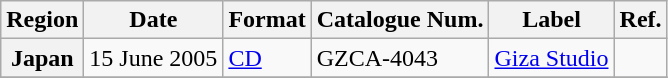<table class="wikitable sortable plainrowheaders">
<tr>
<th scope="col">Region</th>
<th scope="col">Date</th>
<th scope="col">Format</th>
<th scope="col">Catalogue Num.</th>
<th scope="col">Label</th>
<th scope="col">Ref.</th>
</tr>
<tr>
<th rowspan="1">Japan</th>
<td rowspan="1">15 June 2005</td>
<td rowspan="1"><a href='#'>CD</a></td>
<td>GZCA-4043</td>
<td rowspan="1"><a href='#'>Giza Studio</a></td>
<td rowspan="1"></td>
</tr>
<tr>
</tr>
</table>
